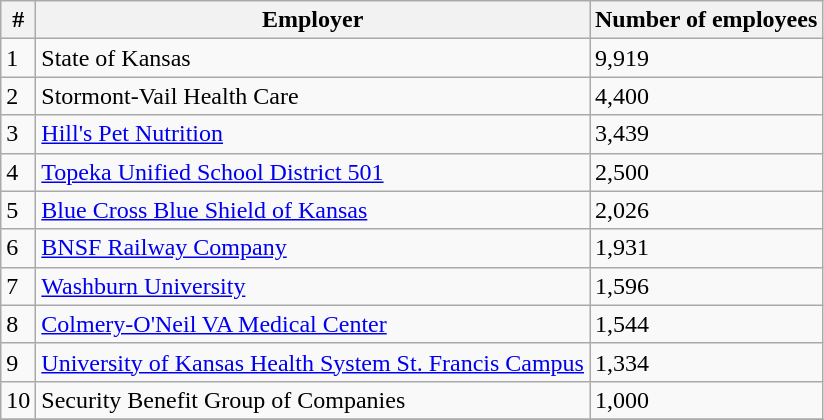<table class="wikitable sortable">
<tr>
<th>#</th>
<th>Employer</th>
<th>Number of employees</th>
</tr>
<tr>
<td>1</td>
<td>State of Kansas</td>
<td>9,919</td>
</tr>
<tr>
<td>2</td>
<td>Stormont-Vail Health Care</td>
<td>4,400</td>
</tr>
<tr>
<td>3</td>
<td><a href='#'>Hill's Pet Nutrition</a></td>
<td>3,439</td>
</tr>
<tr>
<td>4</td>
<td><a href='#'>Topeka Unified School District 501</a></td>
<td>2,500</td>
</tr>
<tr>
<td>5</td>
<td><a href='#'>Blue Cross Blue Shield of Kansas</a></td>
<td>2,026</td>
</tr>
<tr>
<td>6</td>
<td><a href='#'>BNSF Railway Company</a></td>
<td>1,931</td>
</tr>
<tr>
<td>7</td>
<td><a href='#'>Washburn University</a></td>
<td>1,596</td>
</tr>
<tr>
<td>8</td>
<td><a href='#'>Colmery-O'Neil VA Medical Center</a></td>
<td>1,544</td>
</tr>
<tr>
<td>9</td>
<td><a href='#'>University of Kansas Health System St. Francis Campus</a></td>
<td>1,334</td>
</tr>
<tr>
<td>10</td>
<td>Security Benefit Group of Companies</td>
<td>1,000</td>
</tr>
<tr>
</tr>
</table>
